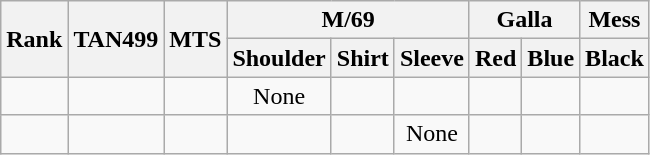<table class="wikitable" style="text-align:center;">
<tr>
<th rowspan=2>Rank<br></th>
<th rowspan=2>TAN499</th>
<th rowspan=2>MTS</th>
<th colspan=3>M/69</th>
<th colspan=2>Galla</th>
<th colspan=2>Mess</th>
</tr>
<tr>
<th>Shoulder</th>
<th>Shirt</th>
<th>Sleeve</th>
<th>Red</th>
<th>Blue</th>
<th>Black</th>
</tr>
<tr>
<td></td>
<td></td>
<td></td>
<td>None</td>
<td></td>
<td></td>
<td></td>
<td></td>
<td></td>
</tr>
<tr>
<td></td>
<td></td>
<td></td>
<td></td>
<td></td>
<td>None</td>
<td></td>
<td></td>
<td></td>
</tr>
</table>
